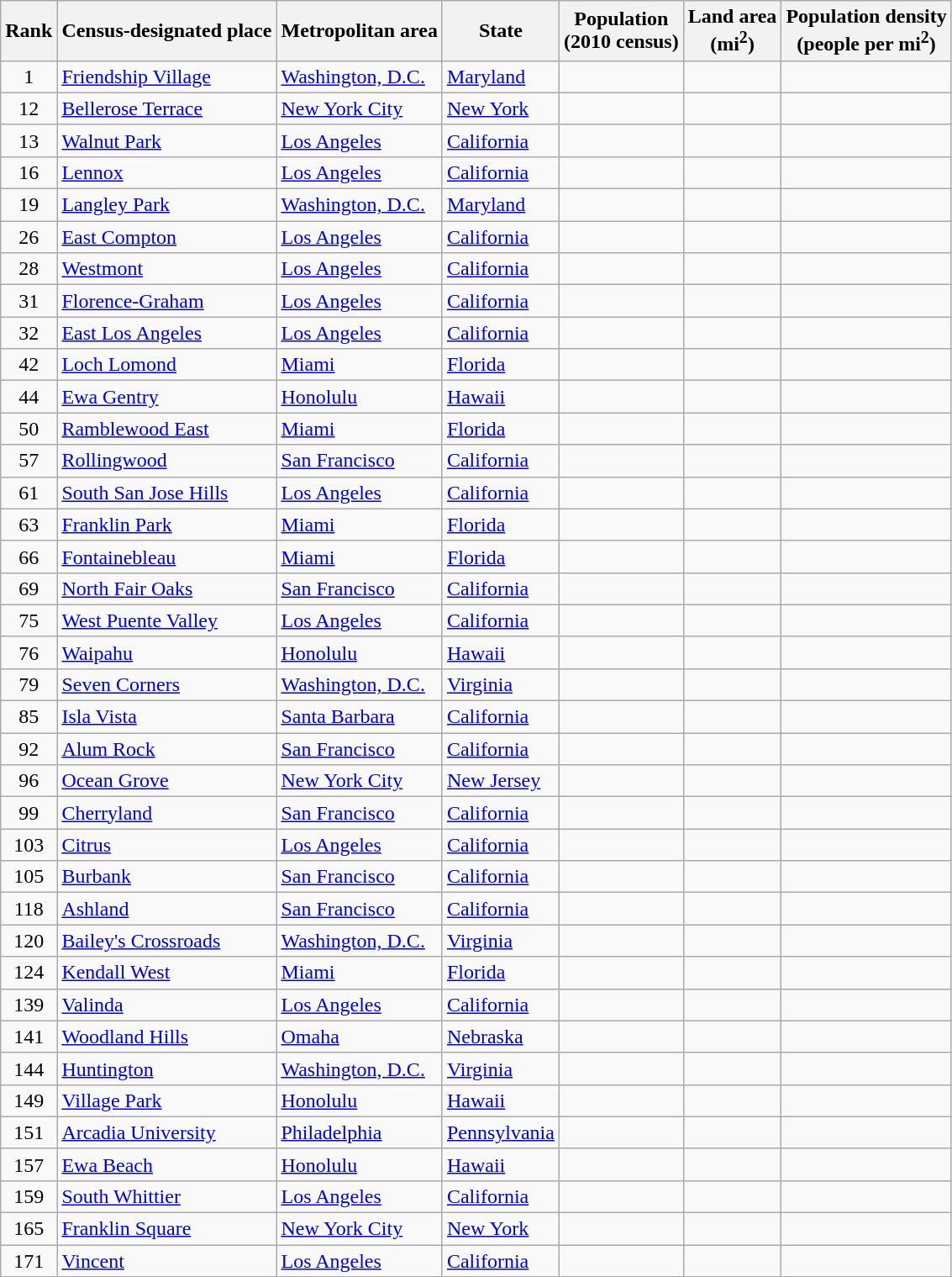<table class="wikitable sortable">
<tr>
<th>Rank</th>
<th>Census-designated place</th>
<th>Metropolitan area</th>
<th>State</th>
<th>Population<br>(2010 census)</th>
<th>Land area<br>(mi<sup>2</sup>)</th>
<th>Population density<br>(people per mi<sup>2</sup>)</th>
</tr>
<tr>
<td align=center>1</td>
<td><a href='#'>Friendship Village</a></td>
<td><a href='#'>Washington, D.C.</a></td>
<td><a href='#'>Maryland</a></td>
<td align=right></td>
<td align=right></td>
<td align=right></td>
</tr>
<tr>
<td align=center>12</td>
<td><a href='#'>Bellerose Terrace</a></td>
<td><a href='#'>New York City</a></td>
<td><a href='#'>New York</a></td>
<td align=right></td>
<td align=right></td>
<td align=right></td>
</tr>
<tr>
<td align=center>13</td>
<td><a href='#'>Walnut Park</a></td>
<td><a href='#'>Los Angeles</a></td>
<td><a href='#'>California</a></td>
<td align=right></td>
<td align=right></td>
<td align=right></td>
</tr>
<tr>
<td align=center>16</td>
<td><a href='#'>Lennox</a></td>
<td><a href='#'>Los Angeles</a></td>
<td><a href='#'>California</a></td>
<td align=right></td>
<td align=right></td>
<td align=right></td>
</tr>
<tr>
<td align=center>19</td>
<td><a href='#'>Langley Park</a></td>
<td><a href='#'>Washington, D.C.</a></td>
<td><a href='#'>Maryland</a></td>
<td align=right></td>
<td align=right></td>
<td align=right></td>
</tr>
<tr>
<td align=center>26</td>
<td><a href='#'>East Compton</a></td>
<td><a href='#'>Los Angeles</a></td>
<td><a href='#'>California</a></td>
<td align=right></td>
<td align=right></td>
<td align=right></td>
</tr>
<tr>
<td align=center>28</td>
<td><a href='#'>Westmont</a></td>
<td><a href='#'>Los Angeles</a></td>
<td><a href='#'>California</a></td>
<td align=right></td>
<td align=right></td>
<td align=right></td>
</tr>
<tr>
<td align=center>31</td>
<td><a href='#'>Florence-Graham</a></td>
<td><a href='#'>Los Angeles</a></td>
<td><a href='#'>California</a></td>
<td align=right></td>
<td align=right></td>
<td align=right></td>
</tr>
<tr>
<td align=center>32</td>
<td><a href='#'>East Los Angeles</a></td>
<td><a href='#'>Los Angeles</a></td>
<td><a href='#'>California</a></td>
<td align=right></td>
<td align=right></td>
<td align=right></td>
</tr>
<tr>
<td align=center>42</td>
<td><a href='#'>Loch Lomond</a></td>
<td><a href='#'>Miami</a></td>
<td><a href='#'>Florida</a></td>
<td align=right></td>
<td align=right></td>
<td align=right></td>
</tr>
<tr>
<td align=center>44</td>
<td><a href='#'>Ewa Gentry</a></td>
<td><a href='#'>Honolulu</a></td>
<td><a href='#'>Hawaii</a></td>
<td align=right></td>
<td align=right></td>
<td align=right></td>
</tr>
<tr>
<td align=center>50</td>
<td><a href='#'>Ramblewood East</a></td>
<td><a href='#'>Miami</a></td>
<td><a href='#'>Florida</a></td>
<td align=right></td>
<td align=right></td>
<td align=right></td>
</tr>
<tr>
<td align=center>57</td>
<td><a href='#'>Rollingwood</a></td>
<td><a href='#'>San Francisco</a></td>
<td><a href='#'>California</a></td>
<td align=right></td>
<td align=right></td>
<td align=right></td>
</tr>
<tr>
<td align=center>61</td>
<td><a href='#'>South San Jose Hills</a></td>
<td><a href='#'>Los Angeles</a></td>
<td><a href='#'>California</a></td>
<td align=right></td>
<td align=right></td>
<td align=right></td>
</tr>
<tr>
<td align=center>63</td>
<td><a href='#'>Franklin Park</a></td>
<td><a href='#'>Miami</a></td>
<td><a href='#'>Florida</a></td>
<td align=right></td>
<td align=right></td>
<td align=right></td>
</tr>
<tr>
<td align=center>66</td>
<td><a href='#'>Fontainebleau</a></td>
<td><a href='#'>Miami</a></td>
<td><a href='#'>Florida</a></td>
<td align=right></td>
<td align=right></td>
<td align=right></td>
</tr>
<tr>
<td align=center>69</td>
<td><a href='#'>North Fair Oaks</a></td>
<td><a href='#'>San Francisco</a></td>
<td><a href='#'>California</a></td>
<td align=right></td>
<td align=right></td>
<td align=right></td>
</tr>
<tr>
<td align=center>75</td>
<td><a href='#'>West Puente Valley</a></td>
<td><a href='#'>Los Angeles</a></td>
<td><a href='#'>California</a></td>
<td align=right></td>
<td align=right></td>
<td align=right></td>
</tr>
<tr>
<td align=center>76</td>
<td><a href='#'>Waipahu</a></td>
<td><a href='#'>Honolulu</a></td>
<td><a href='#'>Hawaii</a></td>
<td align=right></td>
<td align=right></td>
<td align=right></td>
</tr>
<tr>
<td align=center>79</td>
<td><a href='#'>Seven Corners</a></td>
<td><a href='#'>Washington, D.C.</a></td>
<td><a href='#'>Virginia</a></td>
<td align=right></td>
<td align=right></td>
<td align=right></td>
</tr>
<tr>
<td align=center>85</td>
<td><a href='#'>Isla Vista</a></td>
<td><a href='#'>Santa Barbara</a></td>
<td><a href='#'>California</a></td>
<td align=right></td>
<td align=right></td>
<td align=right></td>
</tr>
<tr>
<td align=center>92</td>
<td><a href='#'>Alum Rock</a></td>
<td><a href='#'>San Francisco</a></td>
<td><a href='#'>California</a></td>
<td align=right></td>
<td align=right></td>
<td align=right></td>
</tr>
<tr>
<td align=center>96</td>
<td><a href='#'>Ocean Grove</a></td>
<td><a href='#'>New York City</a></td>
<td><a href='#'>New Jersey</a></td>
<td align=right></td>
<td align=right></td>
<td align=right></td>
</tr>
<tr>
<td align=center>99</td>
<td><a href='#'>Cherryland</a></td>
<td><a href='#'>San Francisco</a></td>
<td><a href='#'>California</a></td>
<td align=right></td>
<td align=right></td>
<td align=right></td>
</tr>
<tr>
<td align=center>103</td>
<td><a href='#'>Citrus</a></td>
<td><a href='#'>Los Angeles</a></td>
<td><a href='#'>California</a></td>
<td align=right></td>
<td align=right></td>
<td align=right></td>
</tr>
<tr>
<td align=center>105</td>
<td><a href='#'>Burbank</a></td>
<td><a href='#'>San Francisco</a></td>
<td><a href='#'>California</a></td>
<td align=right></td>
<td align=right></td>
<td align=right></td>
</tr>
<tr>
<td align=center>118</td>
<td><a href='#'>Ashland</a></td>
<td><a href='#'>San Francisco</a></td>
<td><a href='#'>California</a></td>
<td align=right></td>
<td align=right></td>
<td align=right></td>
</tr>
<tr>
<td align=center>120</td>
<td><a href='#'>Bailey's Crossroads</a></td>
<td><a href='#'>Washington, D.C.</a></td>
<td><a href='#'>Virginia</a></td>
<td align=right></td>
<td align=right></td>
<td align=right></td>
</tr>
<tr>
<td align=center>124</td>
<td><a href='#'>Kendall West</a></td>
<td><a href='#'>Miami</a></td>
<td><a href='#'>Florida</a></td>
<td align=right></td>
<td align=right></td>
<td align=right></td>
</tr>
<tr>
<td align=center>139</td>
<td><a href='#'>Valinda</a></td>
<td><a href='#'>Los Angeles</a></td>
<td><a href='#'>California</a></td>
<td align=right></td>
<td align=right></td>
<td align=right></td>
</tr>
<tr>
<td align=center>141</td>
<td><a href='#'>Woodland Hills</a></td>
<td><a href='#'>Omaha</a></td>
<td><a href='#'>Nebraska</a></td>
<td align=right></td>
<td align=right></td>
<td align=right></td>
</tr>
<tr>
<td align=center>144</td>
<td><a href='#'>Huntington</a></td>
<td><a href='#'>Washington, D.C.</a></td>
<td><a href='#'>Virginia</a></td>
<td align=right></td>
<td align=right></td>
<td align=right></td>
</tr>
<tr>
<td align=center>149</td>
<td><a href='#'>Village Park</a></td>
<td><a href='#'>Honolulu</a></td>
<td><a href='#'>Hawaii</a></td>
<td align=right></td>
<td align=right></td>
<td align=right></td>
</tr>
<tr>
<td align=center>151</td>
<td><a href='#'>Arcadia University</a></td>
<td><a href='#'>Philadelphia</a></td>
<td><a href='#'>Pennsylvania</a></td>
<td align=right></td>
<td align=right></td>
<td align=right></td>
</tr>
<tr>
<td align=center>157</td>
<td><a href='#'>Ewa Beach</a></td>
<td><a href='#'>Honolulu</a></td>
<td><a href='#'>Hawaii</a></td>
<td align=right></td>
<td align=right></td>
<td align=right></td>
</tr>
<tr>
<td align=center>159</td>
<td><a href='#'>South Whittier</a></td>
<td><a href='#'>Los Angeles</a></td>
<td><a href='#'>California</a></td>
<td align=right></td>
<td align=right></td>
<td align=right></td>
</tr>
<tr>
<td align=center>165</td>
<td><a href='#'>Franklin Square</a></td>
<td><a href='#'>New York City</a></td>
<td><a href='#'>New York</a></td>
<td align=right></td>
<td align=right></td>
<td align=right></td>
</tr>
<tr>
<td align=center>171</td>
<td><a href='#'>Vincent</a></td>
<td><a href='#'>Los Angeles</a></td>
<td><a href='#'>California</a></td>
<td align=right></td>
<td align=right></td>
<td align=right></td>
</tr>
</table>
